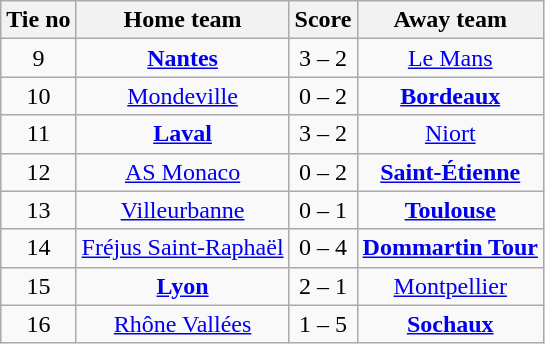<table class="wikitable" style="text-align:center">
<tr>
<th>Tie no</th>
<th>Home team</th>
<th>Score</th>
<th>Away team</th>
</tr>
<tr>
<td>9</td>
<td><strong><a href='#'>Nantes</a></strong></td>
<td>3 – 2</td>
<td><a href='#'>Le Mans</a></td>
</tr>
<tr>
<td>10</td>
<td><a href='#'>Mondeville</a></td>
<td>0 – 2</td>
<td><strong><a href='#'>Bordeaux</a></strong></td>
</tr>
<tr>
<td>11</td>
<td><strong><a href='#'>Laval</a></strong></td>
<td>3 – 2</td>
<td><a href='#'>Niort</a></td>
</tr>
<tr>
<td>12</td>
<td><a href='#'>AS Monaco</a></td>
<td>0 – 2</td>
<td><strong><a href='#'>Saint-Étienne</a></strong></td>
</tr>
<tr>
<td>13</td>
<td><a href='#'>Villeurbanne</a></td>
<td>0 – 1</td>
<td><strong><a href='#'>Toulouse</a></strong></td>
</tr>
<tr>
<td>14</td>
<td><a href='#'>Fréjus Saint-Raphaël</a></td>
<td>0 – 4</td>
<td><strong><a href='#'>Dommartin Tour</a></strong></td>
</tr>
<tr>
<td>15</td>
<td><strong><a href='#'>Lyon</a></strong></td>
<td>2 – 1</td>
<td><a href='#'>Montpellier</a></td>
</tr>
<tr>
<td>16</td>
<td><a href='#'>Rhône Vallées</a></td>
<td>1 – 5</td>
<td><strong><a href='#'>Sochaux</a></strong></td>
</tr>
</table>
